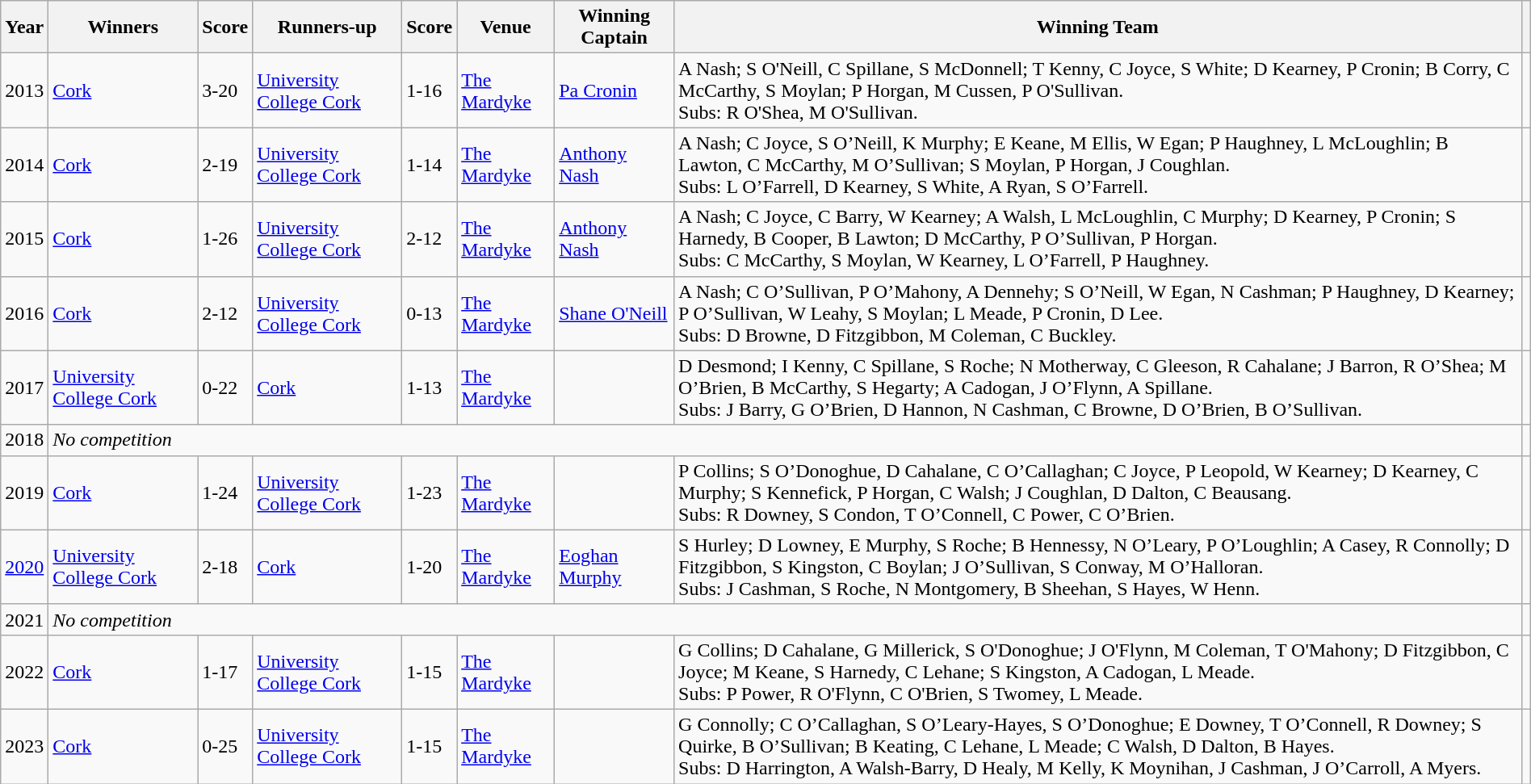<table class="wikitable" width=100%>
<tr>
<th>Year</th>
<th>Winners</th>
<th>Score</th>
<th>Runners-up</th>
<th>Score</th>
<th>Venue</th>
<th>Winning Captain</th>
<th>Winning Team</th>
<th></th>
</tr>
<tr>
<td>2013</td>
<td><a href='#'>Cork</a></td>
<td>3-20</td>
<td><a href='#'>University College Cork</a></td>
<td>1-16</td>
<td><a href='#'>The Mardyke</a></td>
<td><a href='#'>Pa Cronin</a></td>
<td>A Nash; S O'Neill, C Spillane, S McDonnell; T Kenny, C Joyce, S White; D Kearney, P Cronin; B Corry, C McCarthy, S Moylan; P Horgan, M Cussen, P O'Sullivan.<br>Subs: R O'Shea, M O'Sullivan.</td>
<td></td>
</tr>
<tr>
<td>2014</td>
<td><a href='#'>Cork</a></td>
<td>2-19</td>
<td><a href='#'>University College Cork</a></td>
<td>1-14</td>
<td><a href='#'>The Mardyke</a></td>
<td><a href='#'>Anthony Nash</a></td>
<td>A Nash; C Joyce, S O’Neill, K Murphy; E Keane, M Ellis, W Egan; P Haughney, L McLoughlin; B Lawton, C McCarthy, M O’Sullivan; S Moylan, P Horgan, J Coughlan.<br>Subs: L O’Farrell, D Kearney, S White, A Ryan, S O’Farrell.</td>
<td></td>
</tr>
<tr>
<td>2015</td>
<td><a href='#'>Cork</a></td>
<td>1-26</td>
<td><a href='#'>University College Cork</a></td>
<td>2-12</td>
<td><a href='#'>The Mardyke</a></td>
<td><a href='#'>Anthony Nash</a></td>
<td>A Nash; C Joyce, C Barry, W Kearney; A Walsh, L McLoughlin, C Murphy; D Kearney, P Cronin; S Harnedy, B Cooper, B Lawton; D McCarthy, P O’Sullivan, P Horgan.<br>Subs: C McCarthy, S Moylan, W Kearney, L O’Farrell, P Haughney.</td>
<td></td>
</tr>
<tr>
<td>2016</td>
<td><a href='#'>Cork</a></td>
<td>2-12</td>
<td><a href='#'>University College Cork</a></td>
<td>0-13</td>
<td><a href='#'>The Mardyke</a></td>
<td><a href='#'>Shane O'Neill</a></td>
<td>A Nash; C O’Sullivan, P O’Mahony, A Dennehy; S O’Neill, W Egan, N Cashman; P Haughney, D Kearney; P O’Sullivan, W Leahy, S Moylan; L Meade, P Cronin, D Lee.<br>Subs: D Browne, D Fitzgibbon, M Coleman, C Buckley.</td>
<td></td>
</tr>
<tr>
<td>2017</td>
<td><a href='#'>University College Cork</a></td>
<td>0-22</td>
<td><a href='#'>Cork</a></td>
<td>1-13</td>
<td><a href='#'>The Mardyke</a></td>
<td></td>
<td>D Desmond; I Kenny, C Spillane, S Roche; N Motherway, C Gleeson, R Cahalane; J Barron, R O’Shea; M O’Brien, B McCarthy, S Hegarty; A Cadogan, J O’Flynn, A Spillane.<br>Subs: J Barry, G O’Brien, D Hannon, N Cashman, C Browne, D O’Brien, B O’Sullivan.</td>
<td></td>
</tr>
<tr>
<td>2018</td>
<td colspan=7><em>No competition</em></td>
<td></td>
</tr>
<tr>
<td>2019</td>
<td><a href='#'>Cork</a></td>
<td>1-24</td>
<td><a href='#'>University College Cork</a></td>
<td>1-23</td>
<td><a href='#'>The Mardyke</a></td>
<td></td>
<td>P Collins; S O’Donoghue, D Cahalane, C O’Callaghan; C Joyce, P Leopold, W Kearney; D Kearney, C Murphy; S Kennefick, P Horgan, C Walsh; J Coughlan, D Dalton, C Beausang.<br>Subs: R Downey, S Condon, T O’Connell, C Power, C O’Brien.</td>
<td></td>
</tr>
<tr>
<td><a href='#'>2020</a></td>
<td><a href='#'>University College Cork</a></td>
<td>2-18</td>
<td><a href='#'>Cork</a></td>
<td>1-20</td>
<td><a href='#'>The Mardyke</a></td>
<td><a href='#'>Eoghan Murphy</a></td>
<td>S Hurley; D Lowney, E Murphy, S Roche; B Hennessy, N O’Leary, P O’Loughlin; A Casey, R Connolly; D Fitzgibbon, S Kingston, C Boylan; J O’Sullivan, S Conway, M O’Halloran.<br>Subs: J Cashman, S Roche, N Montgomery, B Sheehan, S Hayes, W Henn.</td>
<td></td>
</tr>
<tr>
<td>2021</td>
<td colspan=7><em>No competition</em></td>
<td></td>
</tr>
<tr>
<td>2022</td>
<td><a href='#'>Cork</a></td>
<td>1-17</td>
<td><a href='#'>University College Cork</a></td>
<td>1-15</td>
<td><a href='#'>The Mardyke</a></td>
<td></td>
<td>G Collins; D Cahalane, G Millerick, S O'Donoghue; J O'Flynn, M Coleman, T O'Mahony; D Fitzgibbon, C Joyce; M Keane, S Harnedy, C Lehane; S Kingston, A Cadogan, L Meade.<br>Subs: P Power, R O'Flynn, C O'Brien, S Twomey, L Meade.</td>
<td></td>
</tr>
<tr>
<td>2023</td>
<td><a href='#'>Cork</a></td>
<td>0-25</td>
<td><a href='#'>University College Cork</a></td>
<td>1-15</td>
<td><a href='#'>The Mardyke</a></td>
<td></td>
<td>G Connolly; C O’Callaghan, S O’Leary-Hayes, S O’Donoghue; E Downey, T O’Connell, R Downey; S Quirke, B O’Sullivan; B Keating, C Lehane, L Meade; C Walsh, D Dalton, B Hayes.<br>Subs: D Harrington, A Walsh-Barry, D Healy, M Kelly, K Moynihan, J Cashman, J O’Carroll, A Myers.</td>
<td></td>
</tr>
</table>
